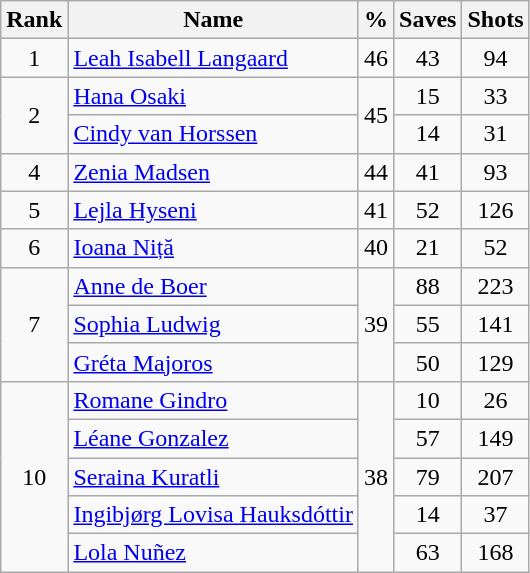<table class="wikitable" style="text-align: center;">
<tr>
<th>Rank</th>
<th>Name</th>
<th>%</th>
<th>Saves</th>
<th>Shots</th>
</tr>
<tr>
<td>1</td>
<td align="left"> <a href='#'>Leah Isabell Langaard</a></td>
<td>46</td>
<td>43</td>
<td>94</td>
</tr>
<tr>
<td rowspan=2>2</td>
<td align="left"> <a href='#'>Hana Osaki</a></td>
<td rowspan=2>45</td>
<td>15</td>
<td>33</td>
</tr>
<tr>
<td align="left">  <a href='#'>Cindy van Horssen</a></td>
<td>14</td>
<td>31</td>
</tr>
<tr>
<td>4</td>
<td align="left"> <a href='#'>Zenia Madsen</a></td>
<td>44</td>
<td>41</td>
<td>93</td>
</tr>
<tr>
<td>5</td>
<td align="left"> <a href='#'>Lejla Hyseni</a></td>
<td>41</td>
<td>52</td>
<td>126</td>
</tr>
<tr>
<td>6</td>
<td align="left"> <a href='#'>Ioana Niță</a></td>
<td>40</td>
<td>21</td>
<td>52</td>
</tr>
<tr>
<td rowspan=3>7</td>
<td align="left"> <a href='#'>Anne de Boer</a></td>
<td rowspan=3>39</td>
<td>88</td>
<td>223</td>
</tr>
<tr>
<td align="left"> <a href='#'>Sophia Ludwig</a></td>
<td>55</td>
<td>141</td>
</tr>
<tr>
<td align="left"> <a href='#'>Gréta Majoros</a></td>
<td>50</td>
<td>129</td>
</tr>
<tr>
<td rowspan=5>10</td>
<td align="left"> <a href='#'>Romane Gindro</a></td>
<td rowspan=5>38</td>
<td>10</td>
<td>26</td>
</tr>
<tr>
<td align="left"> <a href='#'>Léane Gonzalez</a></td>
<td>57</td>
<td>149</td>
</tr>
<tr>
<td align="left"> <a href='#'>Seraina Kuratli</a></td>
<td>79</td>
<td>207</td>
</tr>
<tr>
<td align="left"> <a href='#'>Ingibjørg Lovisa Hauksdóttir</a></td>
<td>14</td>
<td>37</td>
</tr>
<tr>
<td align="left"> <a href='#'>Lola Nuñez</a></td>
<td>63</td>
<td>168</td>
</tr>
</table>
